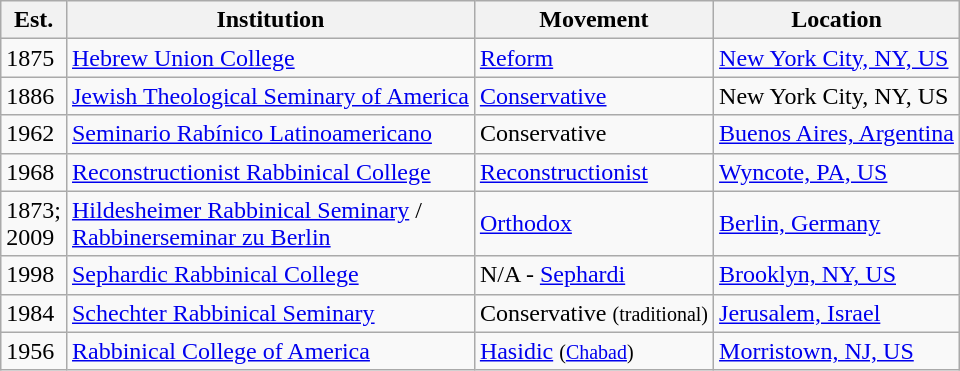<table class="wikitable sortable">
<tr>
<th>Est.</th>
<th>Institution</th>
<th>Movement</th>
<th>Location</th>
</tr>
<tr>
<td>1875</td>
<td><a href='#'>Hebrew Union College</a></td>
<td><a href='#'>Reform</a></td>
<td><a href='#'>New York City, NY, US</a></td>
</tr>
<tr>
<td>1886</td>
<td><a href='#'>Jewish Theological Seminary of America</a></td>
<td><a href='#'>Conservative</a></td>
<td>New York City, NY, US</td>
</tr>
<tr>
<td>1962</td>
<td><a href='#'>Seminario Rabínico Latinoamericano</a></td>
<td>Conservative</td>
<td><a href='#'>Buenos Aires, Argentina</a></td>
</tr>
<tr>
<td>1968</td>
<td><a href='#'>Reconstructionist Rabbinical College</a></td>
<td><a href='#'>Reconstructionist</a></td>
<td><a href='#'>Wyncote, PA, US</a></td>
</tr>
<tr>
<td>1873;<br>2009</td>
<td><a href='#'>Hildesheimer Rabbinical Seminary</a> /<br><a href='#'>Rabbinerseminar zu Berlin</a></td>
<td><a href='#'>Orthodox</a></td>
<td><a href='#'>Berlin, Germany</a></td>
</tr>
<tr>
<td>1998</td>
<td><a href='#'>Sephardic Rabbinical College</a></td>
<td>N/A - <a href='#'>Sephardi</a></td>
<td><a href='#'>Brooklyn, NY, US</a></td>
</tr>
<tr>
<td>1984</td>
<td><a href='#'>Schechter Rabbinical Seminary</a></td>
<td>Conservative <small>(traditional)</small></td>
<td><a href='#'>Jerusalem, Israel</a></td>
</tr>
<tr>
<td>1956</td>
<td><a href='#'>Rabbinical College of America</a></td>
<td><a href='#'>Hasidic</a> <small>(<a href='#'>Chabad</a>)</small></td>
<td><a href='#'>Morristown, NJ, US</a></td>
</tr>
</table>
